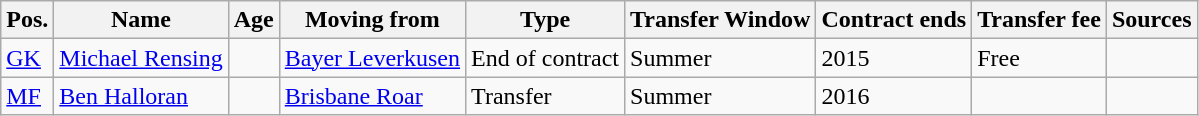<table class="wikitable">
<tr>
<th>Pos.</th>
<th>Name</th>
<th>Age</th>
<th>Moving from</th>
<th>Type</th>
<th>Transfer Window</th>
<th>Contract ends</th>
<th>Transfer fee</th>
<th>Sources</th>
</tr>
<tr>
<td><a href='#'>GK</a></td>
<td><a href='#'>Michael Rensing</a></td>
<td></td>
<td><a href='#'>Bayer Leverkusen</a></td>
<td>End of contract</td>
<td>Summer</td>
<td>2015</td>
<td>Free</td>
<td></td>
</tr>
<tr>
<td><a href='#'>MF</a></td>
<td><a href='#'>Ben Halloran</a></td>
<td></td>
<td><a href='#'>Brisbane Roar</a></td>
<td>Transfer</td>
<td>Summer</td>
<td>2016</td>
<td></td>
<td></td>
</tr>
</table>
